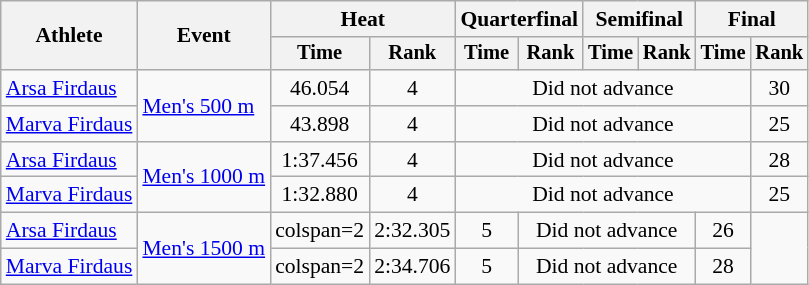<table class="wikitable" style="font-size:90%">
<tr>
<th rowspan=2>Athlete</th>
<th rowspan=2>Event</th>
<th colspan=2>Heat</th>
<th colspan=2>Quarterfinal</th>
<th colspan=2>Semifinal</th>
<th colspan=2>Final</th>
</tr>
<tr style="font-size:95%">
<th>Time</th>
<th>Rank</th>
<th>Time</th>
<th>Rank</th>
<th>Time</th>
<th>Rank</th>
<th>Time</th>
<th>Rank</th>
</tr>
<tr align=center>
<td align=left><a href='#'>Arsa Firdaus</a></td>
<td align=left rowspan=2><a href='#'>Men's 500 m</a></td>
<td>46.054</td>
<td>4</td>
<td colspan=5>Did not advance</td>
<td>30</td>
</tr>
<tr align=center>
<td align=left><a href='#'>Marva Firdaus</a></td>
<td>43.898</td>
<td>4</td>
<td colspan=5>Did not advance</td>
<td>25</td>
</tr>
<tr align=center>
<td align=left><a href='#'>Arsa Firdaus</a></td>
<td align=left rowspan=2><a href='#'>Men's 1000 m</a></td>
<td>1:37.456</td>
<td>4</td>
<td colspan=5>Did not advance</td>
<td>28</td>
</tr>
<tr align=center>
<td align=left><a href='#'>Marva Firdaus</a></td>
<td>1:32.880</td>
<td>4</td>
<td colspan=5>Did not advance</td>
<td>25</td>
</tr>
<tr align=center>
<td align=left><a href='#'>Arsa Firdaus</a></td>
<td align=left rowspan=2><a href='#'>Men's 1500 m</a></td>
<td>colspan=2 </td>
<td>2:32.305</td>
<td>5</td>
<td colspan=3>Did not advance</td>
<td>26</td>
</tr>
<tr align=center>
<td align=left><a href='#'>Marva Firdaus</a></td>
<td>colspan=2 </td>
<td>2:34.706</td>
<td>5</td>
<td colspan=3>Did not advance</td>
<td>28</td>
</tr>
</table>
